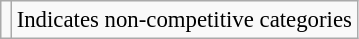<table class=wikitable style=font-size:95%>
<tr>
<td></td>
<td>Indicates non-competitive categories</td>
</tr>
</table>
